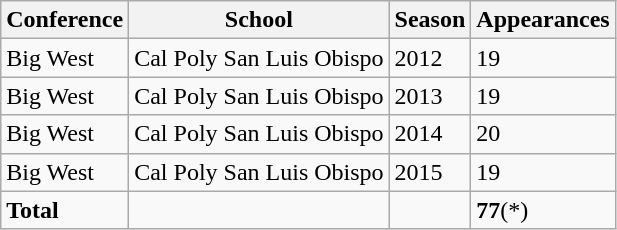<table class="wikitable">
<tr>
<th>Conference</th>
<th>School</th>
<th>Season</th>
<th>Appearances</th>
</tr>
<tr>
<td>Big West</td>
<td>Cal Poly San Luis Obispo</td>
<td>2012</td>
<td>19</td>
</tr>
<tr>
<td>Big West</td>
<td>Cal Poly San Luis Obispo</td>
<td>2013</td>
<td>19</td>
</tr>
<tr>
<td>Big West</td>
<td>Cal Poly San Luis Obispo</td>
<td>2014</td>
<td>20</td>
</tr>
<tr>
<td>Big West</td>
<td>Cal Poly San Luis Obispo</td>
<td>2015</td>
<td>19</td>
</tr>
<tr>
<td><strong>Total</strong></td>
<td></td>
<td></td>
<td><strong>77</strong>(*)</td>
</tr>
</table>
